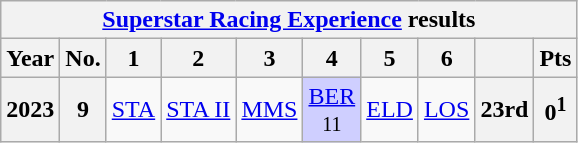<table class="wikitable" style="text-align:center">
<tr>
<th colspan=10><a href='#'>Superstar Racing Experience</a> results</th>
</tr>
<tr>
<th>Year</th>
<th>No.</th>
<th>1</th>
<th>2</th>
<th>3</th>
<th>4</th>
<th>5</th>
<th>6</th>
<th></th>
<th>Pts</th>
</tr>
<tr>
<th>2023</th>
<th>9</th>
<td><a href='#'>STA</a></td>
<td><a href='#'>STA II</a></td>
<td><a href='#'>MMS</a></td>
<td style="background:#CFCFFF;"><a href='#'>BER</a><br><small>11</small></td>
<td><a href='#'>ELD</a></td>
<td><a href='#'>LOS</a></td>
<th>23rd</th>
<th>0<sup>1</sup></th>
</tr>
</table>
